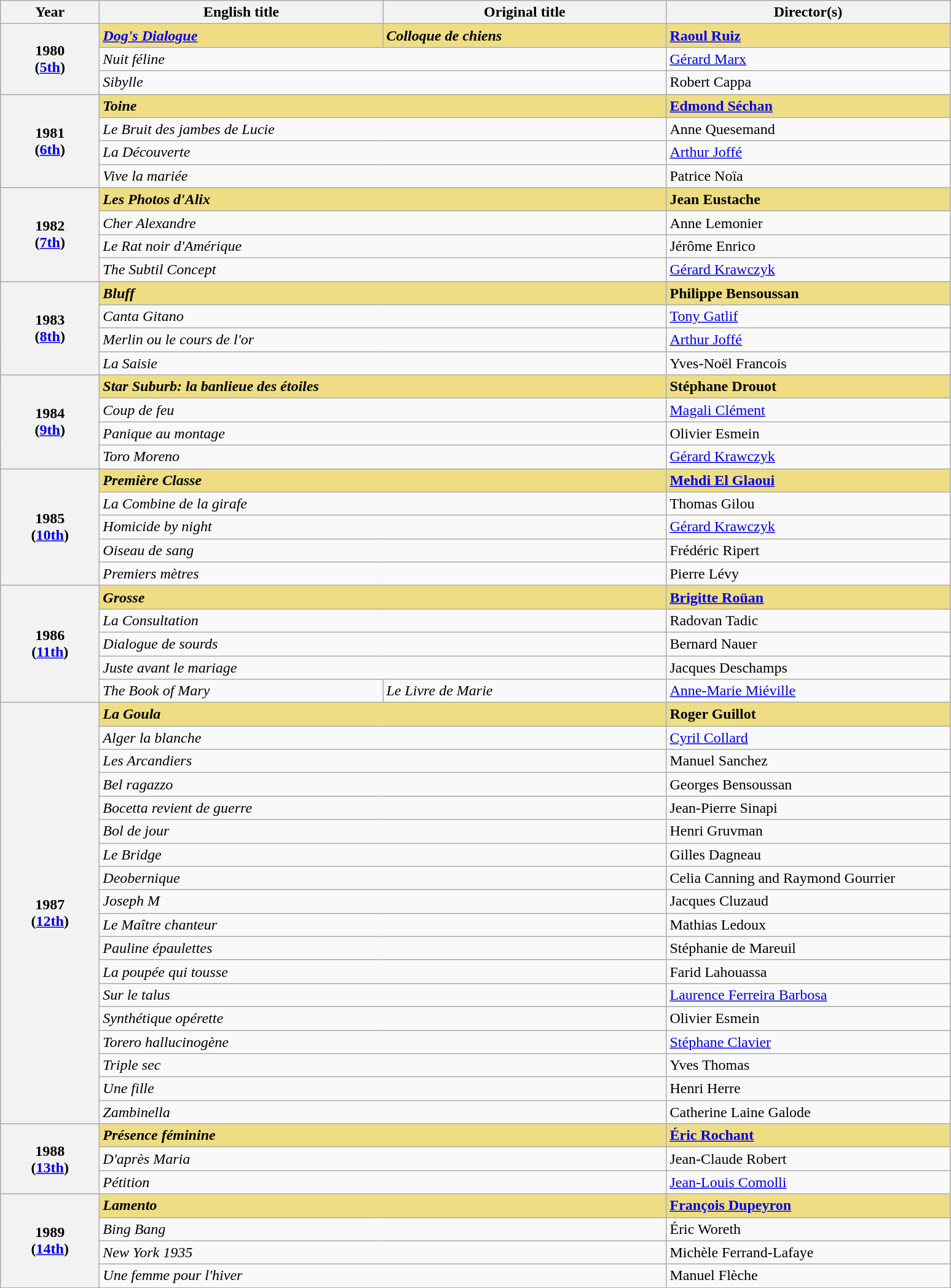<table class="wikitable">
<tr>
<th width="100">Year</th>
<th width="300">English title</th>
<th width="300">Original title</th>
<th width="300">Director(s)</th>
</tr>
<tr style="background:#eedd82;">
<th rowspan="3" align="center">1980<br>(<a href='#'>5th</a>)</th>
<td><strong><em><a href='#'>Dog's Dialogue</a></em></strong></td>
<td><strong><em>Colloque de chiens</em></strong></td>
<td><strong><a href='#'>Raoul Ruiz</a></strong></td>
</tr>
<tr>
<td colspan="2"><em>Nuit féline</em></td>
<td><a href='#'>Gérard Marx</a></td>
</tr>
<tr>
<td colspan="2"><em>Sibylle</em></td>
<td>Robert Cappa</td>
</tr>
<tr style="background:#eedd82;">
<th rowspan="4" align="center">1981<br>(<a href='#'>6th</a>)</th>
<td colspan="2"><strong><em>Toine</em></strong></td>
<td><strong><a href='#'>Edmond Séchan</a></strong></td>
</tr>
<tr>
<td colspan="2"><em>Le Bruit des jambes de Lucie</em></td>
<td>Anne Quesemand</td>
</tr>
<tr>
<td colspan="2"><em>La Découverte</em></td>
<td><a href='#'>Arthur Joffé</a></td>
</tr>
<tr>
<td colspan="2"><em>Vive la mariée</em></td>
<td>Patrice Noïa</td>
</tr>
<tr style="background:#eedd82;">
<th rowspan="4" align="center">1982<br>(<a href='#'>7th</a>)</th>
<td colspan="2"><strong><em>Les Photos d'Alix</em></strong></td>
<td><strong>Jean Eustache</strong></td>
</tr>
<tr>
<td colspan="2"><em>Cher Alexandre</em></td>
<td>Anne Lemonier</td>
</tr>
<tr>
<td colspan="2"><em>Le Rat noir d'Amérique</em></td>
<td>Jérôme Enrico</td>
</tr>
<tr>
<td colspan="2"><em>The Subtil Concept</em></td>
<td><a href='#'>Gérard Krawczyk</a></td>
</tr>
<tr style="background:#eedd82;">
<th rowspan="4" align="center">1983<br>(<a href='#'>8th</a>)</th>
<td colspan="2"><strong><em>Bluff</em></strong></td>
<td><strong>Philippe Bensoussan</strong></td>
</tr>
<tr>
<td colspan="2"><em>Canta Gitano</em></td>
<td><a href='#'>Tony Gatlif</a></td>
</tr>
<tr>
<td colspan="2"><em>Merlin ou le cours de l'or</em></td>
<td><a href='#'>Arthur Joffé</a></td>
</tr>
<tr>
<td colspan="2"><em>La Saisie</em></td>
<td>Yves-Noël Francois</td>
</tr>
<tr style="background:#eedd82;">
<th rowspan="4" align="center">1984<br>(<a href='#'>9th</a>)</th>
<td colspan="2"><strong><em>Star Suburb: la banlieue des étoiles</em></strong></td>
<td><strong>Stéphane Drouot</strong></td>
</tr>
<tr>
<td colspan="2"><em>Coup de feu</em></td>
<td><a href='#'>Magali Clément</a></td>
</tr>
<tr>
<td colspan="2"><em>Panique au montage</em></td>
<td>Olivier Esmein</td>
</tr>
<tr>
<td colspan="2"><em>Toro Moreno</em></td>
<td><a href='#'>Gérard Krawczyk</a></td>
</tr>
<tr style="background:#eedd82;">
<th rowspan="5" align="center">1985<br>(<a href='#'>10th</a>)</th>
<td colspan="2"><strong><em>Première Classe</em></strong></td>
<td><strong><a href='#'>Mehdi El Glaoui</a></strong></td>
</tr>
<tr>
<td colspan="2"><em>La Combine de la girafe</em></td>
<td>Thomas Gilou</td>
</tr>
<tr>
<td colspan="2"><em>Homicide by night</em></td>
<td><a href='#'>Gérard Krawczyk</a></td>
</tr>
<tr>
<td colspan="2"><em>Oiseau de sang</em></td>
<td>Frédéric Ripert</td>
</tr>
<tr>
<td colspan="2"><em>Premiers mètres</em></td>
<td>Pierre Lévy</td>
</tr>
<tr style="background:#eedd82;">
<th rowspan="5" align="center">1986<br>(<a href='#'>11th</a>)</th>
<td colspan="2"><strong><em>Grosse</em></strong></td>
<td><strong><a href='#'>Brigitte Roüan</a></strong></td>
</tr>
<tr>
<td colspan="2"><em>La Consultation</em></td>
<td>Radovan Tadic</td>
</tr>
<tr>
<td colspan="2"><em>Dialogue de sourds</em></td>
<td>Bernard Nauer</td>
</tr>
<tr>
<td colspan="2"><em>Juste avant le mariage</em></td>
<td>Jacques Deschamps</td>
</tr>
<tr>
<td><em>The Book of Mary</em></td>
<td><em>Le Livre de Marie</em></td>
<td><a href='#'>Anne-Marie Miéville</a></td>
</tr>
<tr style="background:#eedd82;">
<th rowspan="18" align="center">1987<br>(<a href='#'>12th</a>)</th>
<td colspan="2"><strong><em>La Goula</em></strong></td>
<td><strong>Roger Guillot</strong></td>
</tr>
<tr>
<td colspan="2"><em>Alger la blanche</em></td>
<td><a href='#'>Cyril Collard</a></td>
</tr>
<tr>
<td colspan="2"><em>Les Arcandiers</em></td>
<td>Manuel Sanchez</td>
</tr>
<tr>
<td colspan="2"><em>Bel ragazzo</em></td>
<td>Georges Bensoussan</td>
</tr>
<tr>
<td colspan="2"><em>Bocetta revient de guerre</em></td>
<td>Jean-Pierre Sinapi</td>
</tr>
<tr>
<td colspan="2"><em>Bol de jour</em></td>
<td>Henri Gruvman</td>
</tr>
<tr>
<td colspan="2"><em>Le Bridge</em></td>
<td>Gilles Dagneau</td>
</tr>
<tr>
<td colspan="2"><em>Deobernique</em></td>
<td>Celia Canning and Raymond Gourrier</td>
</tr>
<tr>
<td colspan="2"><em>Joseph M</em></td>
<td>Jacques Cluzaud</td>
</tr>
<tr>
<td colspan="2"><em>Le Maître chanteur</em></td>
<td>Mathias Ledoux</td>
</tr>
<tr>
<td colspan="2"><em>Pauline épaulettes</em></td>
<td>Stéphanie de Mareuil</td>
</tr>
<tr>
<td colspan="2"><em>La poupée qui tousse</em></td>
<td>Farid Lahouassa</td>
</tr>
<tr>
<td colspan="2"><em>Sur le talus</em></td>
<td><a href='#'>Laurence Ferreira Barbosa</a></td>
</tr>
<tr>
<td colspan="2"><em>Synthétique opérette</em></td>
<td>Olivier Esmein</td>
</tr>
<tr>
<td colspan="2"><em>Torero hallucinogène</em></td>
<td><a href='#'>Stéphane Clavier</a></td>
</tr>
<tr>
<td colspan="2"><em>Triple sec</em></td>
<td>Yves Thomas</td>
</tr>
<tr>
<td colspan="2"><em>Une fille</em></td>
<td>Henri Herre</td>
</tr>
<tr>
<td colspan="2"><em>Zambinella</em></td>
<td>Catherine Laine Galode</td>
</tr>
<tr style="background:#eedd82;">
<th rowspan="3" align="center">1988<br>(<a href='#'>13th</a>)</th>
<td colspan="2"><strong><em>Présence féminine</em></strong></td>
<td><strong><a href='#'>Éric Rochant</a></strong></td>
</tr>
<tr>
<td colspan="2"><em>D'après Maria</em></td>
<td>Jean-Claude Robert</td>
</tr>
<tr>
<td colspan="2"><em>Pétition</em></td>
<td><a href='#'>Jean-Louis Comolli</a></td>
</tr>
<tr style="background:#eedd82;">
<th rowspan="4" align="center">1989<br>(<a href='#'>14th</a>)</th>
<td colspan="2"><strong><em>Lamento</em></strong></td>
<td><strong><a href='#'>François Dupeyron</a></strong></td>
</tr>
<tr>
<td colspan="2"><em>Bing Bang</em></td>
<td>Éric Woreth</td>
</tr>
<tr>
<td colspan="2"><em>New York 1935</em></td>
<td>Michèle Ferrand-Lafaye</td>
</tr>
<tr>
<td colspan="2"><em>Une femme pour l'hiver</em></td>
<td>Manuel Flèche</td>
</tr>
<tr>
</tr>
</table>
